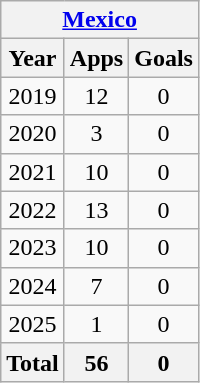<table class="wikitable" style="text-align:center">
<tr>
<th colspan=3><a href='#'>Mexico</a></th>
</tr>
<tr>
<th>Year</th>
<th>Apps</th>
<th>Goals</th>
</tr>
<tr>
<td>2019</td>
<td>12</td>
<td>0</td>
</tr>
<tr>
<td>2020</td>
<td>3</td>
<td>0</td>
</tr>
<tr>
<td>2021</td>
<td>10</td>
<td>0</td>
</tr>
<tr>
<td>2022</td>
<td>13</td>
<td>0</td>
</tr>
<tr>
<td>2023</td>
<td>10</td>
<td>0</td>
</tr>
<tr>
<td>2024</td>
<td>7</td>
<td>0</td>
</tr>
<tr>
<td>2025</td>
<td>1</td>
<td>0</td>
</tr>
<tr>
<th>Total</th>
<th>56</th>
<th>0</th>
</tr>
</table>
